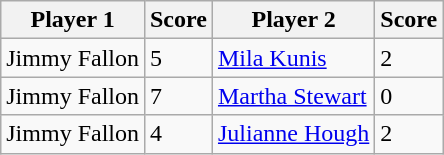<table class="wikitable">
<tr>
<th>Player 1</th>
<th>Score</th>
<th>Player 2</th>
<th>Score</th>
</tr>
<tr>
<td>Jimmy Fallon</td>
<td>5</td>
<td><a href='#'>Mila Kunis</a></td>
<td>2</td>
</tr>
<tr>
<td>Jimmy Fallon</td>
<td>7</td>
<td><a href='#'>Martha Stewart</a></td>
<td>0</td>
</tr>
<tr>
<td>Jimmy Fallon</td>
<td>4</td>
<td><a href='#'>Julianne Hough</a></td>
<td>2</td>
</tr>
</table>
